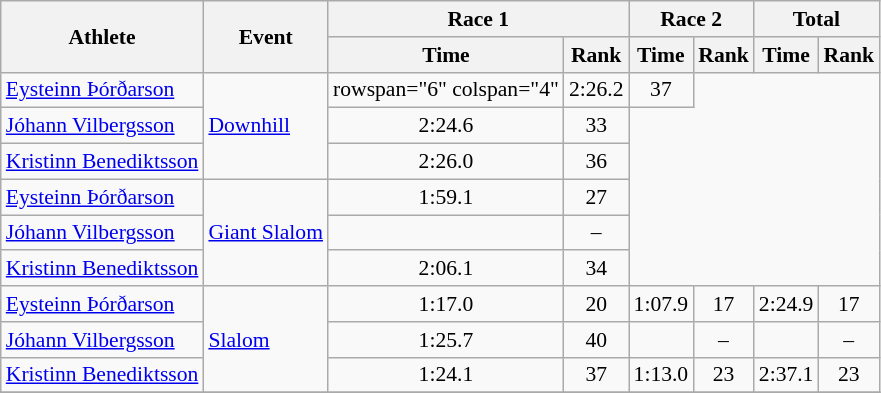<table class="wikitable" style="font-size:90%">
<tr>
<th rowspan="2">Athlete</th>
<th rowspan="2">Event</th>
<th colspan="2">Race 1</th>
<th colspan="2">Race 2</th>
<th colspan="2">Total</th>
</tr>
<tr>
<th>Time</th>
<th>Rank</th>
<th>Time</th>
<th>Rank</th>
<th>Time</th>
<th>Rank</th>
</tr>
<tr>
<td><a href='#'>Eysteinn Þórðarson</a></td>
<td rowspan="3"><a href='#'>Downhill</a></td>
<td>rowspan="6" colspan="4" </td>
<td align="center">2:26.2</td>
<td align="center">37</td>
</tr>
<tr>
<td><a href='#'>Jóhann Vilbergsson</a></td>
<td align="center">2:24.6</td>
<td align="center">33</td>
</tr>
<tr>
<td><a href='#'>Kristinn Benediktsson</a></td>
<td align="center">2:26.0</td>
<td align="center">36</td>
</tr>
<tr>
<td><a href='#'>Eysteinn Þórðarson</a></td>
<td rowspan="3"><a href='#'>Giant Slalom</a></td>
<td align="center">1:59.1</td>
<td align="center">27</td>
</tr>
<tr>
<td><a href='#'>Jóhann Vilbergsson</a></td>
<td align="center"></td>
<td align="center">–</td>
</tr>
<tr>
<td><a href='#'>Kristinn Benediktsson</a></td>
<td align="center">2:06.1</td>
<td align="center">34</td>
</tr>
<tr>
<td><a href='#'>Eysteinn Þórðarson</a></td>
<td rowspan="3"><a href='#'>Slalom</a></td>
<td align="center">1:17.0</td>
<td align="center">20</td>
<td align="center">1:07.9</td>
<td align="center">17</td>
<td align="center">2:24.9</td>
<td align="center">17</td>
</tr>
<tr>
<td><a href='#'>Jóhann Vilbergsson</a></td>
<td align="center">1:25.7</td>
<td align="center">40</td>
<td align="center"></td>
<td align="center">–</td>
<td align="center"></td>
<td align="center">–</td>
</tr>
<tr>
<td><a href='#'>Kristinn Benediktsson</a></td>
<td align="center">1:24.1</td>
<td align="center">37</td>
<td align="center">1:13.0</td>
<td align="center">23</td>
<td align="center">2:37.1</td>
<td align="center">23</td>
</tr>
<tr>
</tr>
</table>
